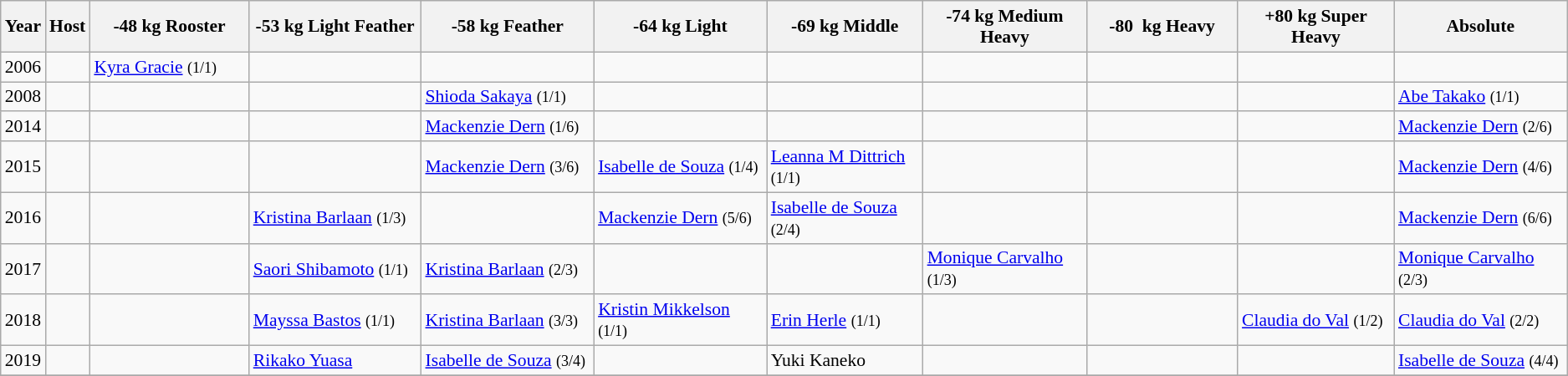<table class="wikitable sortable" style="font-size: 90%">
<tr>
<th>Year</th>
<th>Host</th>
<th width=300>-48 kg Rooster</th>
<th width=300>-53 kg Light Feather</th>
<th width=300>-58 kg Feather</th>
<th width=300>-64 kg Light</th>
<th width=300>-69 kg Middle</th>
<th width=300>-74 kg Medium Heavy</th>
<th width=300>-80  kg Heavy</th>
<th width=300>+80 kg Super Heavy</th>
<th width=300>Absolute</th>
</tr>
<tr>
<td>2006</td>
<td></td>
<td> <a href='#'>Kyra Gracie</a> <small>(1/1)</small></td>
<td></td>
<td></td>
<td></td>
<td></td>
<td></td>
<td></td>
<td></td>
<td></td>
</tr>
<tr>
<td>2008</td>
<td></td>
<td></td>
<td></td>
<td> <a href='#'>Shioda Sakaya</a> <small>(1/1)</small></td>
<td></td>
<td></td>
<td></td>
<td></td>
<td></td>
<td> <a href='#'>Abe Takako</a> <small>(1/1)</small></td>
</tr>
<tr>
<td>2014</td>
<td></td>
<td></td>
<td></td>
<td> <a href='#'>Mackenzie Dern</a> <small>(1/6)</small></td>
<td></td>
<td></td>
<td></td>
<td></td>
<td></td>
<td> <a href='#'>Mackenzie Dern</a> <small>(2/6)</small></td>
</tr>
<tr>
<td>2015</td>
<td></td>
<td></td>
<td></td>
<td> <a href='#'>Mackenzie Dern</a> <small>(3/6)</small></td>
<td> <a href='#'>Isabelle de Souza</a> <small>(1/4)</small></td>
<td> <a href='#'>Leanna M Dittrich</a> <small>(1/1)</small></td>
<td></td>
<td></td>
<td></td>
<td> <a href='#'>Mackenzie Dern</a> <small>(4/6)</small></td>
</tr>
<tr>
<td>2016</td>
<td></td>
<td></td>
<td>  <a href='#'>Kristina Barlaan</a> <small>(1/3)</small></td>
<td></td>
<td> <a href='#'>Mackenzie Dern</a> <small>(5/6)</small></td>
<td> <a href='#'>Isabelle de Souza</a> <small>(2/4)</small></td>
<td></td>
<td></td>
<td></td>
<td> <a href='#'>Mackenzie Dern</a> <small>(6/6)</small></td>
</tr>
<tr>
<td>2017</td>
<td></td>
<td></td>
<td>  <a href='#'>Saori Shibamoto</a> <small>(1/1)</small></td>
<td>  <a href='#'>Kristina Barlaan</a> <small>(2/3)</small></td>
<td></td>
<td></td>
<td>  <a href='#'>Monique Carvalho</a> <small>(1/3)</small></td>
<td></td>
<td></td>
<td>  <a href='#'>Monique Carvalho</a> <small>(2/3)</small></td>
</tr>
<tr>
<td>2018</td>
<td></td>
<td></td>
<td>  <a href='#'>Mayssa Bastos</a> <small>(1/1)</small></td>
<td>  <a href='#'>Kristina Barlaan</a> <small>(3/3)</small></td>
<td>  <a href='#'>Kristin Mikkelson</a> <small>(1/1)</small></td>
<td>  <a href='#'>Erin Herle</a> <small>(1/1)</small></td>
<td></td>
<td></td>
<td>  <a href='#'>Claudia do Val</a> <small>(1/2)</small></td>
<td>  <a href='#'>Claudia do Val</a> <small>(2/2)</small></td>
</tr>
<tr>
<td>2019</td>
<td></td>
<td></td>
<td> <a href='#'>Rikako Yuasa</a></td>
<td> <a href='#'>Isabelle de Souza</a> <small>(3/4)</small></td>
<td></td>
<td>Yuki Kaneko</td>
<td></td>
<td></td>
<td></td>
<td> <a href='#'>Isabelle de Souza</a> <small>(4/4)</small></td>
</tr>
<tr>
</tr>
</table>
